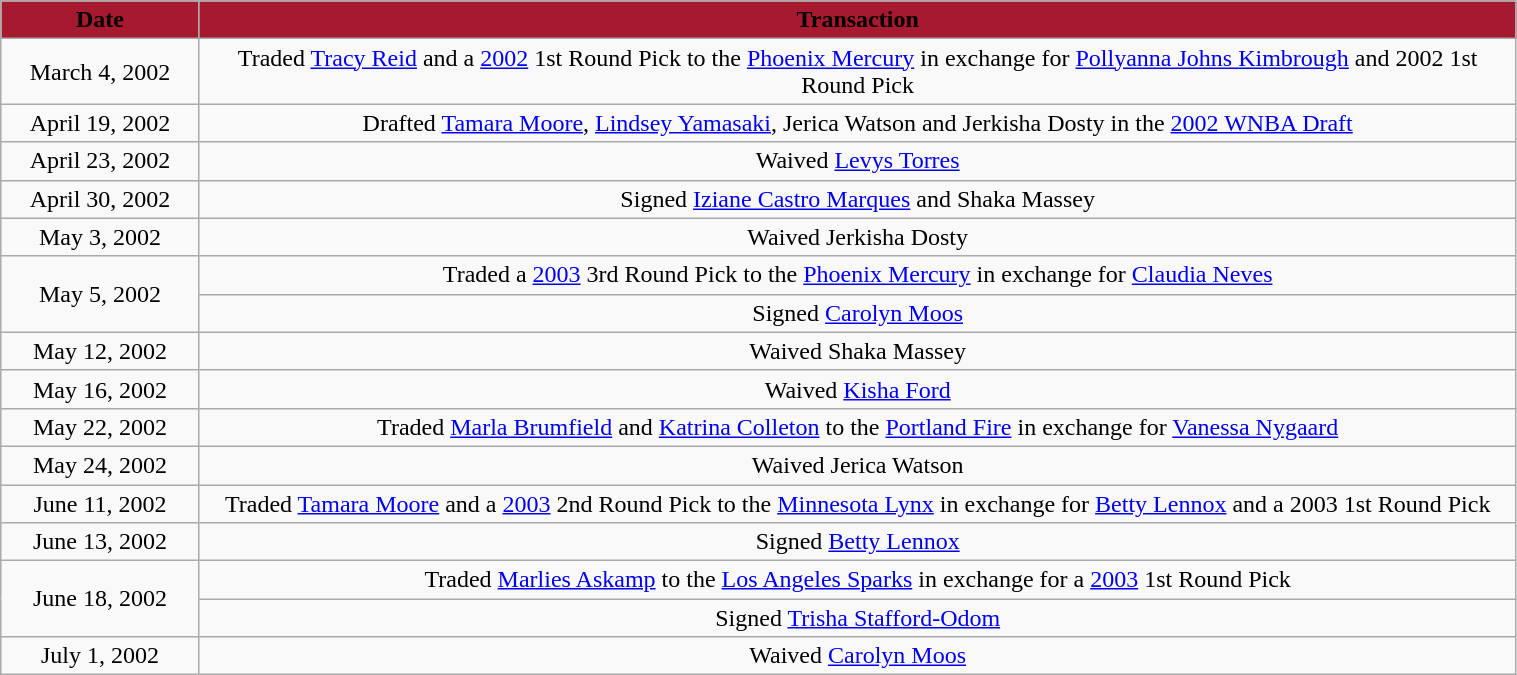<table class="wikitable" style="width:80%; text-align: center;">
<tr>
<th style="background: #A6192E" width=125"><span>Date</span></th>
<th style="background: #A6192E" colspan="2"><span>Transaction</span></th>
</tr>
<tr>
<td>March 4, 2002</td>
<td>Traded <a href='#'>Tracy Reid</a> and a <a href='#'>2002</a> 1st Round Pick to the <a href='#'>Phoenix Mercury</a> in exchange for <a href='#'>Pollyanna Johns Kimbrough</a> and 2002 1st Round Pick</td>
</tr>
<tr>
<td>April 19, 2002</td>
<td>Drafted <a href='#'>Tamara Moore</a>, <a href='#'>Lindsey Yamasaki</a>, Jerica Watson and Jerkisha Dosty in the <a href='#'>2002 WNBA Draft</a></td>
</tr>
<tr>
<td>April 23, 2002</td>
<td>Waived <a href='#'>Levys Torres</a></td>
</tr>
<tr>
<td>April 30, 2002</td>
<td>Signed <a href='#'>Iziane Castro Marques</a> and Shaka Massey</td>
</tr>
<tr>
<td>May 3, 2002</td>
<td>Waived Jerkisha Dosty</td>
</tr>
<tr>
<td rowspan="2">May 5, 2002</td>
<td>Traded a <a href='#'>2003</a> 3rd Round Pick to the <a href='#'>Phoenix Mercury</a> in exchange for <a href='#'>Claudia Neves</a></td>
</tr>
<tr>
<td>Signed <a href='#'>Carolyn Moos</a></td>
</tr>
<tr>
<td>May 12, 2002</td>
<td>Waived Shaka Massey</td>
</tr>
<tr>
<td>May 16, 2002</td>
<td>Waived <a href='#'>Kisha Ford</a></td>
</tr>
<tr>
<td>May 22, 2002</td>
<td>Traded <a href='#'>Marla Brumfield</a> and <a href='#'>Katrina Colleton</a> to the <a href='#'>Portland Fire</a> in exchange for <a href='#'>Vanessa Nygaard</a></td>
</tr>
<tr>
<td>May 24, 2002</td>
<td>Waived Jerica Watson</td>
</tr>
<tr>
<td>June 11, 2002</td>
<td>Traded <a href='#'>Tamara Moore</a> and a <a href='#'>2003</a> 2nd Round Pick to the <a href='#'>Minnesota Lynx</a> in exchange for <a href='#'>Betty Lennox</a> and a 2003 1st Round Pick</td>
</tr>
<tr>
<td>June 13, 2002</td>
<td>Signed <a href='#'>Betty Lennox</a></td>
</tr>
<tr>
<td rowspan="2">June 18, 2002</td>
<td>Traded <a href='#'>Marlies Askamp</a> to the <a href='#'>Los Angeles Sparks</a> in exchange for a <a href='#'>2003</a> 1st Round Pick</td>
</tr>
<tr>
<td>Signed <a href='#'>Trisha Stafford-Odom</a></td>
</tr>
<tr>
<td>July 1, 2002</td>
<td>Waived <a href='#'>Carolyn Moos</a></td>
</tr>
</table>
